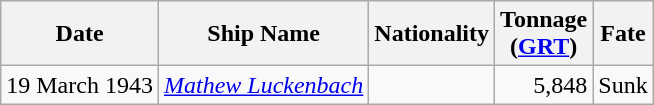<table class="wikitable sortable">
<tr>
<th>Date</th>
<th>Ship Name</th>
<th>Nationality</th>
<th>Tonnage<br>(<a href='#'>GRT</a>)</th>
<th>Fate</th>
</tr>
<tr>
<td align="right">19 March 1943</td>
<td align="left"><a href='#'><em>Mathew Luckenbach</em></a></td>
<td align="left"></td>
<td align="right">5,848</td>
<td align="left">Sunk</td>
</tr>
</table>
